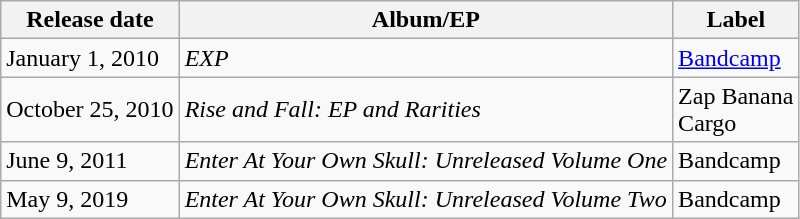<table class="wikitable">
<tr>
<th>Release date</th>
<th>Album/EP</th>
<th>Label</th>
</tr>
<tr>
<td>January 1, 2010</td>
<td><em>EXP</em></td>
<td><a href='#'>Bandcamp</a><br></td>
</tr>
<tr>
<td>October 25, 2010</td>
<td><em>Rise and Fall: EP and Rarities</em></td>
<td>Zap Banana<br>Cargo</td>
</tr>
<tr>
<td>June 9, 2011</td>
<td><em>Enter At Your Own Skull: Unreleased Volume One</em></td>
<td>Bandcamp</td>
</tr>
<tr>
<td>May 9, 2019</td>
<td><em>Enter At Your Own Skull: Unreleased Volume Two</em></td>
<td>Bandcamp</td>
</tr>
</table>
